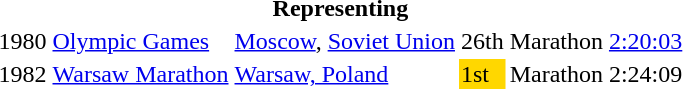<table>
<tr>
<th colspan="6">Representing </th>
</tr>
<tr>
<td>1980</td>
<td><a href='#'>Olympic Games</a></td>
<td><a href='#'>Moscow</a>, <a href='#'>Soviet Union</a></td>
<td>26th</td>
<td>Marathon</td>
<td><a href='#'>2:20:03</a></td>
</tr>
<tr>
<td>1982</td>
<td><a href='#'>Warsaw Marathon</a></td>
<td><a href='#'>Warsaw, Poland</a></td>
<td bgcolor="gold">1st</td>
<td>Marathon</td>
<td>2:24:09</td>
</tr>
</table>
